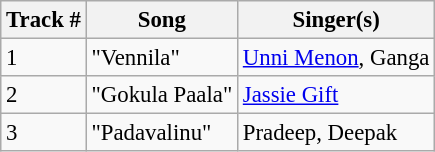<table class="wikitable" style="font-size:95%;">
<tr>
<th>Track #</th>
<th>Song</th>
<th>Singer(s)</th>
</tr>
<tr>
<td>1</td>
<td>"Vennila"</td>
<td><a href='#'>Unni Menon</a>, Ganga</td>
</tr>
<tr>
<td>2</td>
<td>"Gokula Paala"</td>
<td><a href='#'>Jassie Gift</a></td>
</tr>
<tr>
<td>3</td>
<td>"Padavalinu"</td>
<td>Pradeep, Deepak</td>
</tr>
</table>
